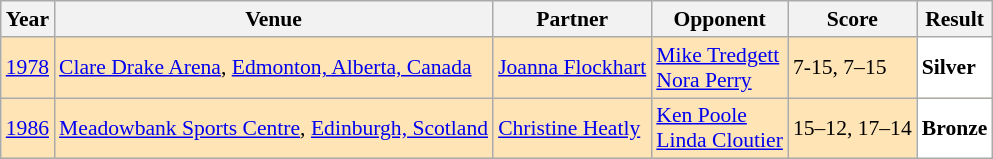<table class="sortable wikitable" style="font-size: 90%;">
<tr>
<th>Year</th>
<th>Venue</th>
<th>Partner</th>
<th>Opponent</th>
<th>Score</th>
<th>Result</th>
</tr>
<tr style="background:#FFE4B5">
<td align="center"><a href='#'>1978</a></td>
<td align="left"><a href='#'>Clare Drake Arena</a>, <a href='#'>Edmonton, Alberta, Canada</a></td>
<td align="left"> <a href='#'>Joanna Flockhart</a></td>
<td align="left"> <a href='#'>Mike Tredgett</a><br> <a href='#'>Nora Perry</a></td>
<td align="left">7-15, 7–15</td>
<td style="text-align:left; background:white"> <strong>Silver</strong></td>
</tr>
<tr style="background:#FFE4B5">
<td align="center"><a href='#'>1986</a></td>
<td align="left"><a href='#'>Meadowbank Sports Centre</a>, <a href='#'>Edinburgh, Scotland</a></td>
<td align="left"> <a href='#'>Christine Heatly</a></td>
<td align="left"> <a href='#'>Ken Poole</a><br>  <a href='#'>Linda Cloutier</a></td>
<td align="left">15–12, 17–14</td>
<td style="text=align:left; background:white"> <strong>Bronze</strong></td>
</tr>
</table>
